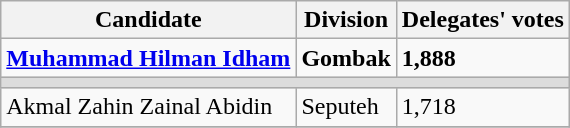<table class="wikitable">
<tr>
<th>Candidate</th>
<th>Division</th>
<th>Delegates' votes</th>
</tr>
<tr>
<td><strong><a href='#'>Muhammad Hilman Idham</a></strong></td>
<td><strong>Gombak</strong></td>
<td><strong>1,888</strong></td>
</tr>
<tr>
<td colspan="4" bgcolor="dcdcdc"></td>
</tr>
<tr>
<td>Akmal Zahin Zainal Abidin</td>
<td>Seputeh</td>
<td>1,718</td>
</tr>
<tr>
</tr>
</table>
